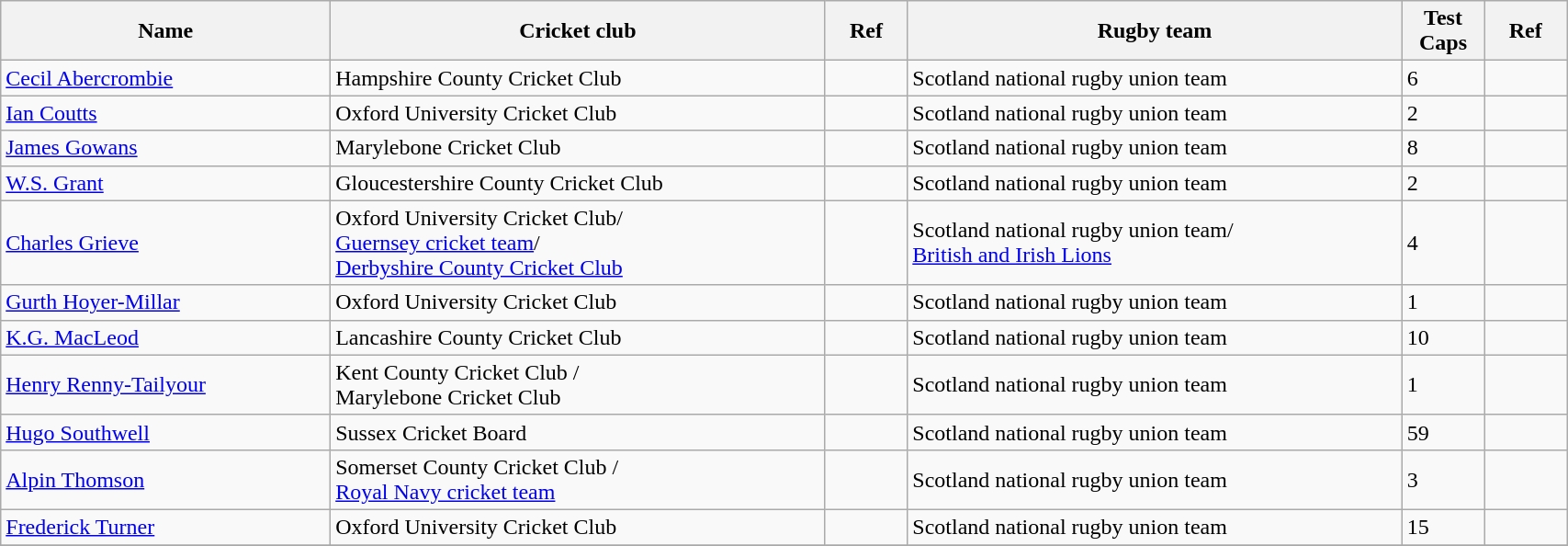<table class=wikitable width=90%>
<tr>
<th width=20%>Name</th>
<th width=30%>Cricket club</th>
<th width=5%>Ref</th>
<th width=30%>Rugby team</th>
<th width=5%>Test Caps</th>
<th width=5%>Ref</th>
</tr>
<tr>
<td><a href='#'>Cecil Abercrombie</a></td>
<td>Hampshire County Cricket Club</td>
<td></td>
<td>Scotland national rugby union team</td>
<td>6</td>
<td></td>
</tr>
<tr>
<td><a href='#'>Ian Coutts</a></td>
<td>Oxford University Cricket Club</td>
<td></td>
<td>Scotland national rugby union team</td>
<td>2</td>
<td></td>
</tr>
<tr>
<td><a href='#'>James Gowans</a></td>
<td>Marylebone Cricket Club</td>
<td></td>
<td>Scotland national rugby union team</td>
<td>8</td>
<td></td>
</tr>
<tr>
<td><a href='#'>W.S. Grant</a></td>
<td>Gloucestershire County Cricket Club</td>
<td></td>
<td>Scotland national rugby union team</td>
<td>2</td>
<td></td>
</tr>
<tr>
<td><a href='#'>Charles Grieve</a></td>
<td>Oxford University Cricket Club/<br><a href='#'>Guernsey cricket team</a>/<br><a href='#'>Derbyshire County Cricket Club</a></td>
<td><br></td>
<td>Scotland national rugby union team/<br><a href='#'>British and Irish Lions</a></td>
<td>4</td>
<td></td>
</tr>
<tr>
<td><a href='#'>Gurth Hoyer-Millar</a></td>
<td>Oxford University Cricket Club</td>
<td></td>
<td>Scotland national rugby union team</td>
<td>1</td>
<td></td>
</tr>
<tr>
<td><a href='#'>K.G. MacLeod</a></td>
<td>Lancashire County Cricket Club</td>
<td></td>
<td>Scotland national rugby union team</td>
<td>10</td>
<td></td>
</tr>
<tr>
<td><a href='#'>Henry Renny-Tailyour</a></td>
<td>Kent County Cricket Club / <br>Marylebone Cricket Club</td>
<td></td>
<td>Scotland national rugby union team</td>
<td>1</td>
<td></td>
</tr>
<tr>
<td><a href='#'>Hugo Southwell</a></td>
<td>Sussex Cricket Board</td>
<td></td>
<td>Scotland national rugby union team</td>
<td>59</td>
<td></td>
</tr>
<tr>
<td><a href='#'>Alpin Thomson</a></td>
<td>Somerset County Cricket Club / <br> <a href='#'>Royal Navy cricket team</a></td>
<td></td>
<td>Scotland national rugby union team</td>
<td>3</td>
<td></td>
</tr>
<tr>
<td><a href='#'>Frederick Turner</a></td>
<td>Oxford University Cricket Club</td>
<td></td>
<td>Scotland national rugby union team</td>
<td>15</td>
<td></td>
</tr>
<tr>
</tr>
</table>
